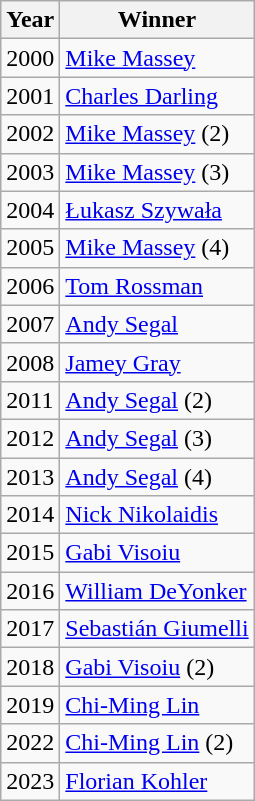<table class="wikitable sortable">
<tr>
<th>Year</th>
<th>Winner</th>
</tr>
<tr>
<td>2000</td>
<td> <a href='#'>Mike Massey</a></td>
</tr>
<tr>
<td>2001</td>
<td> <a href='#'>Charles Darling</a></td>
</tr>
<tr>
<td>2002</td>
<td> <a href='#'>Mike Massey</a> (2)</td>
</tr>
<tr>
<td>2003</td>
<td> <a href='#'>Mike Massey</a> (3)</td>
</tr>
<tr>
<td>2004</td>
<td> <a href='#'>Łukasz Szywała</a></td>
</tr>
<tr>
<td>2005</td>
<td> <a href='#'>Mike Massey</a> (4)</td>
</tr>
<tr>
<td>2006</td>
<td> <a href='#'>Tom Rossman</a></td>
</tr>
<tr>
<td>2007</td>
<td> <a href='#'>Andy Segal</a></td>
</tr>
<tr>
<td>2008</td>
<td> <a href='#'>Jamey Gray</a></td>
</tr>
<tr>
<td>2011</td>
<td> <a href='#'>Andy Segal</a> (2)</td>
</tr>
<tr>
<td>2012</td>
<td> <a href='#'>Andy Segal</a> (3)</td>
</tr>
<tr>
<td>2013</td>
<td> <a href='#'>Andy Segal</a> (4)</td>
</tr>
<tr>
<td>2014</td>
<td> <a href='#'>Nick Nikolaidis</a></td>
</tr>
<tr>
<td>2015</td>
<td> <a href='#'>Gabi Visoiu</a></td>
</tr>
<tr>
<td>2016</td>
<td> <a href='#'>William DeYonker</a></td>
</tr>
<tr>
<td>2017</td>
<td> <a href='#'>Sebastián Giumelli</a></td>
</tr>
<tr>
<td>2018</td>
<td> <a href='#'>Gabi Visoiu</a> (2)</td>
</tr>
<tr>
<td>2019</td>
<td> <a href='#'>Chi-Ming Lin</a></td>
</tr>
<tr>
<td>2022</td>
<td> <a href='#'>Chi-Ming Lin</a> (2)</td>
</tr>
<tr>
<td>2023</td>
<td> <a href='#'>Florian Kohler</a></td>
</tr>
</table>
